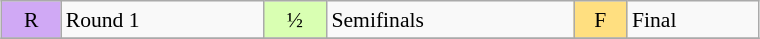<table class="wikitable" style="margin:0.5em auto; font-size:90%; line-height:1.25em;" width=40%;>
<tr>
<td bgcolor="#D0A9F5" align=center>R</td>
<td>Round 1</td>
<td bgcolor="#D9FFB2" align=center>½</td>
<td>Semifinals</td>
<td bgcolor="#FFDF80" align=center>F</td>
<td>Final</td>
</tr>
<tr>
</tr>
</table>
